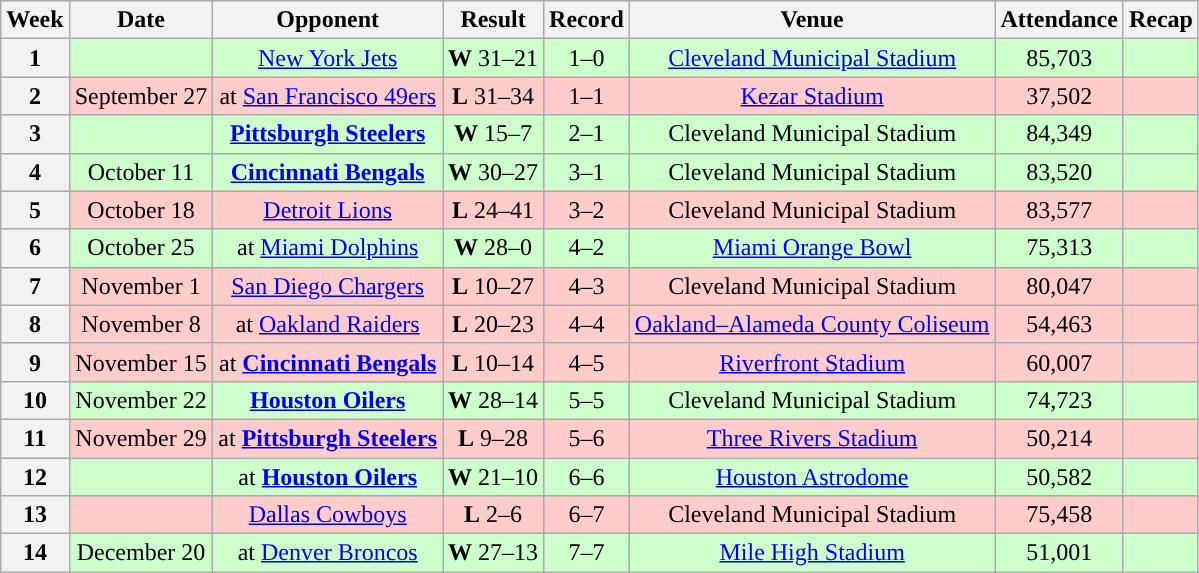<table class="wikitable" style="text-align:center">
<tr>
<th>Week</th>
<th>Date</th>
<th>Opponent</th>
<th>Result</th>
<th>Record</th>
<th>Venue</th>
<th>Attendance</th>
<th>Recap</th>
</tr>
<tr style="background:#cfc">
<th>1</th>
<td></td>
<td><a href='#'>New York Jets</a></td>
<td><strong>W</strong> 31–21</td>
<td>1–0</td>
<td><a href='#'>Cleveland Municipal Stadium</a></td>
<td>85,703</td>
<td></td>
</tr>
<tr style="background:#fcc">
<th>2</th>
<td>September 27</td>
<td>at <a href='#'>San Francisco 49ers</a></td>
<td><strong>L</strong> 31–34</td>
<td>1–1</td>
<td><a href='#'>Kezar Stadium</a></td>
<td>37,502</td>
<td></td>
</tr>
<tr style="background:#cfc">
<th>3</th>
<td></td>
<td><strong><a href='#'>Pittsburgh Steelers</a></strong></td>
<td><strong>W</strong> 15–7</td>
<td>2–1</td>
<td>Cleveland Municipal Stadium</td>
<td>84,349</td>
<td></td>
</tr>
<tr style="background:#cfc">
<th>4</th>
<td>October 11</td>
<td><strong><a href='#'>Cincinnati Bengals</a></strong></td>
<td><strong>W</strong> 30–27</td>
<td>3–1</td>
<td>Cleveland Municipal Stadium</td>
<td>83,520</td>
<td></td>
</tr>
<tr style="background:#fcc">
<th>5</th>
<td>October 18</td>
<td><a href='#'>Detroit Lions</a></td>
<td><strong>L</strong> 24–41</td>
<td>3–2</td>
<td>Cleveland Municipal Stadium</td>
<td>83,577</td>
<td></td>
</tr>
<tr style="background:#cfc">
<th>6</th>
<td>October 25</td>
<td>at <a href='#'>Miami Dolphins</a></td>
<td><strong>W</strong> 28–0</td>
<td>4–2</td>
<td><a href='#'>Miami Orange Bowl</a></td>
<td>75,313</td>
<td></td>
</tr>
<tr style="background:#fcc">
<th>7</th>
<td>November 1</td>
<td><a href='#'>San Diego Chargers</a></td>
<td><strong>L</strong> 10–27</td>
<td>4–3</td>
<td>Cleveland Municipal Stadium</td>
<td>80,047</td>
<td></td>
</tr>
<tr style="background:#fcc">
<th>8</th>
<td>November 8</td>
<td>at <a href='#'>Oakland Raiders</a></td>
<td><strong>L</strong> 20–23</td>
<td>4–4</td>
<td><a href='#'>Oakland–Alameda County Coliseum</a></td>
<td>54,463</td>
<td></td>
</tr>
<tr style="background:#fcc">
<th>9</th>
<td>November 15</td>
<td>at <strong><a href='#'>Cincinnati Bengals</a></strong></td>
<td><strong>L</strong> 10–14</td>
<td>4–5</td>
<td><a href='#'>Riverfront Stadium</a></td>
<td>60,007</td>
<td></td>
</tr>
<tr style="background:#cfc">
<th>10</th>
<td>November 22</td>
<td><strong><a href='#'>Houston Oilers</a></strong></td>
<td><strong>W</strong> 28–14</td>
<td>5–5</td>
<td>Cleveland Municipal Stadium</td>
<td>74,723</td>
<td></td>
</tr>
<tr style="background:#fcc">
<th>11</th>
<td>November 29</td>
<td>at <strong><a href='#'>Pittsburgh Steelers</a></strong></td>
<td><strong>L</strong> 9–28</td>
<td>5–6</td>
<td><a href='#'>Three Rivers Stadium</a></td>
<td>50,214</td>
<td></td>
</tr>
<tr style="background:#cfc">
<th>12</th>
<td></td>
<td>at <strong><a href='#'>Houston Oilers</a></strong></td>
<td><strong>W</strong> 21–10</td>
<td>6–6</td>
<td><a href='#'>Houston Astrodome</a></td>
<td>50,582</td>
<td></td>
</tr>
<tr style="background:#fcc">
<th>13</th>
<td></td>
<td><a href='#'>Dallas Cowboys</a></td>
<td><strong>L</strong> 2–6</td>
<td>6–7</td>
<td>Cleveland Municipal Stadium</td>
<td>75,458</td>
<td></td>
</tr>
<tr style="background:#cfc">
<th>14</th>
<td>December 20</td>
<td>at <a href='#'>Denver Broncos</a></td>
<td><strong>W</strong> 27–13</td>
<td>7–7</td>
<td><a href='#'>Mile High Stadium</a></td>
<td>51,001</td>
<td></td>
</tr>
</table>
